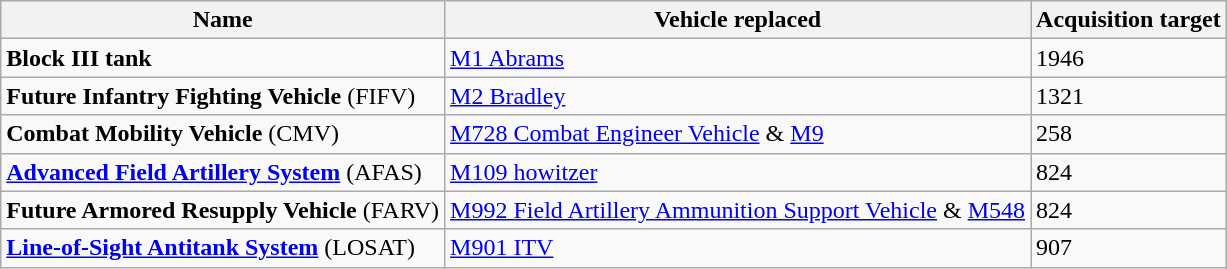<table class="wikitable">
<tr>
<th>Name</th>
<th>Vehicle replaced</th>
<th>Acquisition target</th>
</tr>
<tr>
<td><strong>Block III tank</strong></td>
<td><a href='#'>M1 Abrams</a></td>
<td>1946</td>
</tr>
<tr>
<td><strong>Future Infantry Fighting Vehicle</strong> (FIFV)</td>
<td><a href='#'>M2 Bradley</a></td>
<td>1321</td>
</tr>
<tr>
<td><strong>Combat Mobility Vehicle</strong> (CMV)</td>
<td><a href='#'>M728 Combat Engineer Vehicle</a> & <a href='#'>M9</a></td>
<td>258</td>
</tr>
<tr>
<td><strong><a href='#'>Advanced Field Artillery System</a></strong> (AFAS)</td>
<td><a href='#'>M109 howitzer</a></td>
<td>824</td>
</tr>
<tr>
<td><strong>Future Armored Resupply Vehicle</strong> (FARV)</td>
<td><a href='#'>M992 Field Artillery Ammunition Support Vehicle</a> & <a href='#'>M548</a></td>
<td>824</td>
</tr>
<tr>
<td><strong><a href='#'>Line-of-Sight Antitank System</a></strong> (LOSAT)</td>
<td><a href='#'>M901 ITV</a></td>
<td>907</td>
</tr>
</table>
